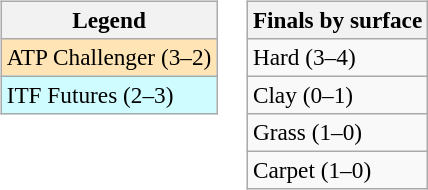<table>
<tr valign=top>
<td><br><table class=wikitable style=font-size:97%>
<tr>
<th>Legend</th>
</tr>
<tr bgcolor=moccasin>
<td>ATP Challenger (3–2)</td>
</tr>
<tr bgcolor=cffcff>
<td>ITF Futures (2–3)</td>
</tr>
</table>
</td>
<td><br><table class=wikitable style=font-size:97%>
<tr>
<th>Finals by surface</th>
</tr>
<tr>
<td>Hard (3–4)</td>
</tr>
<tr>
<td>Clay (0–1)</td>
</tr>
<tr>
<td>Grass (1–0)</td>
</tr>
<tr>
<td>Carpet (1–0)</td>
</tr>
</table>
</td>
</tr>
</table>
